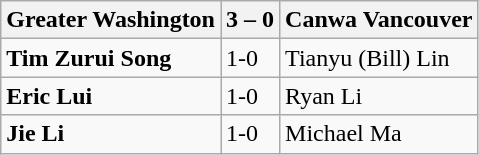<table class="wikitable">
<tr>
<th>Greater Washington</th>
<th>3 – 0</th>
<th>Canwa Vancouver</th>
</tr>
<tr>
<td><strong>Tim Zurui Song</strong></td>
<td>1-0</td>
<td>Tianyu (Bill) Lin</td>
</tr>
<tr>
<td><strong>Eric Lui</strong></td>
<td>1-0</td>
<td>Ryan Li</td>
</tr>
<tr>
<td><strong>Jie Li</strong></td>
<td>1-0</td>
<td>Michael Ma</td>
</tr>
</table>
